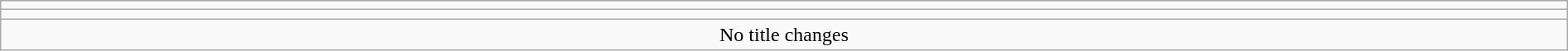<table class="wikitable" style="text-align:center; width:100%;">
<tr>
<td colspan=5></td>
</tr>
<tr>
<td colspan=5><strong></strong></td>
</tr>
<tr>
<td colspan="5">No title changes</td>
</tr>
</table>
